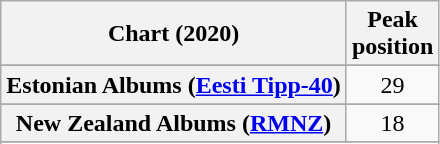<table class="wikitable sortable plainrowheaders" style="text-align:center">
<tr>
<th scope="col">Chart (2020)</th>
<th scope="col">Peak<br>position</th>
</tr>
<tr>
</tr>
<tr>
</tr>
<tr>
</tr>
<tr>
</tr>
<tr>
</tr>
<tr>
</tr>
<tr>
<th scope="row">Estonian Albums (<a href='#'>Eesti Tipp-40</a>)</th>
<td>29</td>
</tr>
<tr>
</tr>
<tr>
<th scope="row">New Zealand Albums (<a href='#'>RMNZ</a>)</th>
<td>18</td>
</tr>
<tr>
</tr>
<tr>
</tr>
<tr>
</tr>
<tr>
</tr>
<tr>
</tr>
</table>
